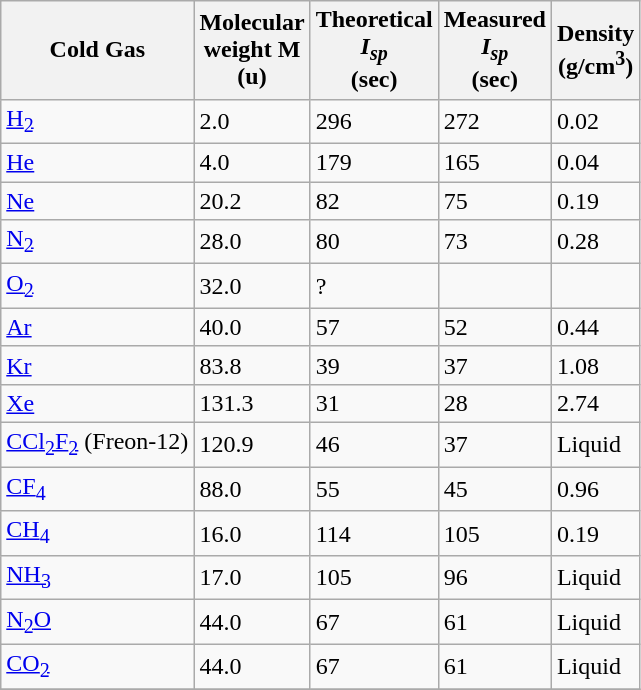<table class="wikitable">
<tr>
<th>Cold Gas</th>
<th>Molecular<br> weight M<br> (u)</th>
<th>Theoretical<br> <em>I<sub>sp</sub></em><br> (sec)</th>
<th>Measured<br> <em>I<sub>sp</sub></em><br> (sec)</th>
<th>Density<br> (g/cm<sup>3</sup>)</th>
</tr>
<tr>
<td><a href='#'>H<sub>2</sub></a></td>
<td>2.0</td>
<td>296</td>
<td>272</td>
<td>0.02</td>
</tr>
<tr>
<td><a href='#'>He</a></td>
<td>4.0</td>
<td>179</td>
<td>165</td>
<td>0.04</td>
</tr>
<tr>
<td><a href='#'>Ne</a></td>
<td>20.2</td>
<td>82</td>
<td>75</td>
<td>0.19</td>
</tr>
<tr>
<td><a href='#'>N<sub>2</sub></a></td>
<td>28.0</td>
<td>80</td>
<td>73</td>
<td>0.28</td>
</tr>
<tr>
<td><a href='#'>O<sub>2</sub></a></td>
<td>32.0</td>
<td>?</td>
<td></td>
<td></td>
</tr>
<tr>
<td><a href='#'>Ar</a></td>
<td>40.0</td>
<td>57</td>
<td>52</td>
<td>0.44</td>
</tr>
<tr>
<td><a href='#'>Kr</a></td>
<td>83.8</td>
<td>39</td>
<td>37</td>
<td>1.08</td>
</tr>
<tr>
<td><a href='#'>Xe</a></td>
<td>131.3</td>
<td>31</td>
<td>28</td>
<td>2.74</td>
</tr>
<tr>
<td><a href='#'>CCl<sub>2</sub>F<sub>2</sub></a> (Freon-12)</td>
<td>120.9</td>
<td>46</td>
<td>37</td>
<td>Liquid</td>
</tr>
<tr>
<td><a href='#'>CF<sub>4</sub></a></td>
<td>88.0</td>
<td>55</td>
<td>45</td>
<td>0.96</td>
</tr>
<tr>
<td><a href='#'>CH<sub>4</sub></a></td>
<td>16.0</td>
<td>114</td>
<td>105</td>
<td>0.19</td>
</tr>
<tr>
<td><a href='#'>NH<sub>3</sub></a></td>
<td>17.0</td>
<td>105</td>
<td>96</td>
<td>Liquid</td>
</tr>
<tr>
<td><a href='#'>N<sub>2</sub>O</a></td>
<td>44.0</td>
<td>67</td>
<td>61</td>
<td>Liquid</td>
</tr>
<tr>
<td><a href='#'>CO<sub>2</sub></a></td>
<td>44.0</td>
<td>67</td>
<td>61</td>
<td>Liquid</td>
</tr>
<tr>
</tr>
</table>
